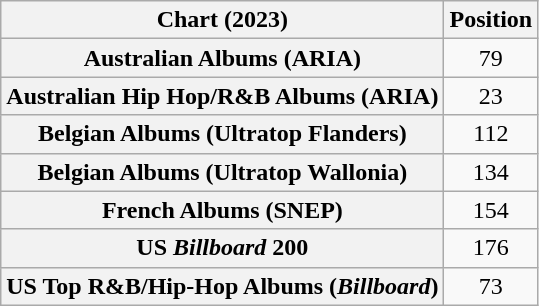<table class="wikitable sortable plainrowheaders" style="text-align:center">
<tr>
<th scope="col">Chart (2023)</th>
<th scope="col">Position</th>
</tr>
<tr>
<th scope="row">Australian Albums (ARIA)</th>
<td>79</td>
</tr>
<tr>
<th scope="row">Australian Hip Hop/R&B Albums (ARIA)</th>
<td>23</td>
</tr>
<tr>
<th scope="row">Belgian Albums (Ultratop Flanders)</th>
<td>112</td>
</tr>
<tr>
<th scope="row">Belgian Albums (Ultratop Wallonia)</th>
<td>134</td>
</tr>
<tr>
<th scope="row">French Albums (SNEP)</th>
<td>154</td>
</tr>
<tr>
<th scope="row">US <em>Billboard</em> 200</th>
<td>176</td>
</tr>
<tr>
<th scope="row">US Top R&B/Hip-Hop Albums (<em>Billboard</em>)</th>
<td>73</td>
</tr>
</table>
